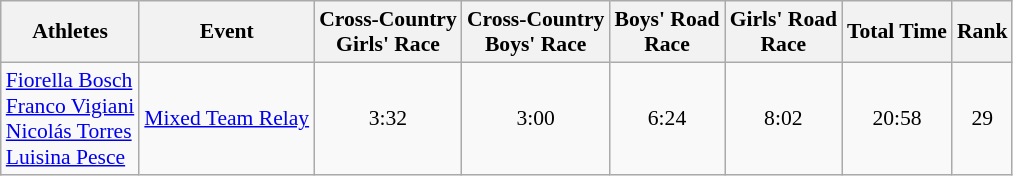<table class="wikitable" style="font-size:90%;">
<tr>
<th>Athletes</th>
<th>Event</th>
<th>Cross-Country<br>Girls' Race</th>
<th>Cross-Country<br>Boys' Race</th>
<th>Boys' Road<br>Race</th>
<th>Girls' Road<br>Race</th>
<th>Total Time</th>
<th>Rank</th>
</tr>
<tr align=center>
<td align=left><a href='#'>Fiorella Bosch</a><br><a href='#'>Franco Vigiani</a><br><a href='#'>Nicolás Torres</a><br><a href='#'>Luisina Pesce</a></td>
<td align=left><a href='#'>Mixed Team Relay</a></td>
<td>3:32</td>
<td>3:00</td>
<td>6:24</td>
<td>8:02</td>
<td>20:58</td>
<td>29</td>
</tr>
</table>
